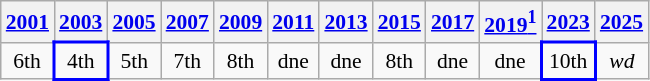<table class="wikitable" style="text-align:center; font-size:90%">
<tr>
<th><a href='#'>2001</a></th>
<th><a href='#'>2003</a></th>
<th><a href='#'>2005</a></th>
<th><a href='#'>2007</a></th>
<th><a href='#'>2009</a></th>
<th><a href='#'>2011</a></th>
<th><a href='#'>2013</a></th>
<th><a href='#'>2015</a></th>
<th><a href='#'>2017</a></th>
<th><a href='#'>2019<sup>1</sup></a></th>
<th><a href='#'>2023</a></th>
<th><a href='#'>2025</a></th>
</tr>
<tr>
<td>6th</td>
<td style="border: 2px solid blue">4th</td>
<td>5th</td>
<td>7th</td>
<td>8th</td>
<td>dne</td>
<td>dne</td>
<td>8th</td>
<td>dne</td>
<td>dne</td>
<td style="border: 2px solid blue">10th</td>
<td><em>wd</em></td>
</tr>
</table>
